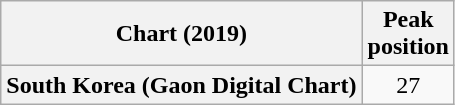<table class="wikitable plainrowheaders" style="text-align:center">
<tr>
<th>Chart (2019)</th>
<th>Peak<br>position</th>
</tr>
<tr>
<th scope="row">South Korea (Gaon Digital Chart)</th>
<td>27</td>
</tr>
</table>
